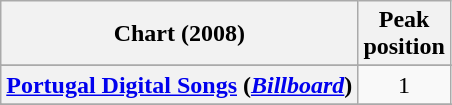<table class="wikitable sortable plainrowheaders">
<tr>
<th>Chart (2008)</th>
<th>Peak<br>position</th>
</tr>
<tr>
</tr>
<tr>
</tr>
<tr>
</tr>
<tr>
</tr>
<tr>
</tr>
<tr>
</tr>
<tr>
</tr>
<tr>
</tr>
<tr>
</tr>
<tr>
</tr>
<tr>
</tr>
<tr>
</tr>
<tr>
</tr>
<tr>
<th scope="row"><a href='#'>Portugal Digital Songs</a> (<em><a href='#'>Billboard</a></em>)</th>
<td style="text-align:center;">1</td>
</tr>
<tr>
</tr>
<tr>
</tr>
<tr>
</tr>
<tr>
</tr>
<tr>
</tr>
</table>
